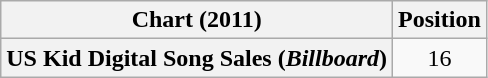<table class="wikitable plainrowheaders" style="text-align:center">
<tr>
<th scope="col">Chart (2011)</th>
<th scope="col">Position</th>
</tr>
<tr>
<th scope="row">US Kid Digital Song Sales (<em>Billboard</em>)</th>
<td>16</td>
</tr>
</table>
